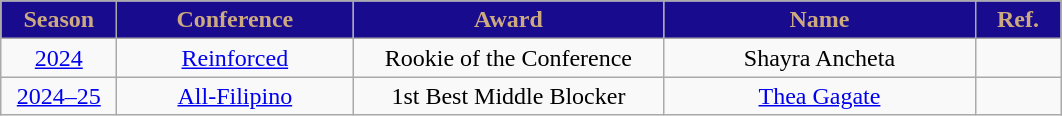<table class="wikitable">
<tr>
<th width=70px style="background:#180B8E; color:#CCA97E; text-align: center">Season</th>
<th width=150px style="background:#180B8E; color:#CCA97E">Conference</th>
<th width=200px style="background:#180B8E; color:#CCA97E">Award</th>
<th width=200px style="background:#180B8E; color:#CCA97E">Name</th>
<th width=50px style="background:#180B8E; color:#CCA97E; text-align: center">Ref.</th>
</tr>
<tr style="text-align:center;">
<td rowspan=1><a href='#'>2024</a></td>
<td><a href='#'>Reinforced</a></td>
<td>Rookie of the Conference</td>
<td> Shayra Ancheta</td>
<td></td>
</tr>
<tr style="text-align:center;">
<td><a href='#'>2024–25</a></td>
<td><a href='#'>All-Filipino</a></td>
<td>1st Best Middle Blocker</td>
<td> <a href='#'>Thea Gagate</a></td>
<td></td>
</tr>
</table>
